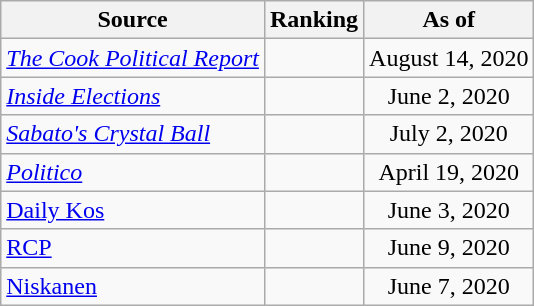<table class="wikitable" style="text-align:center">
<tr>
<th>Source</th>
<th>Ranking</th>
<th>As of</th>
</tr>
<tr>
<td align=left><em><a href='#'>The Cook Political Report</a></em></td>
<td></td>
<td>August 14, 2020</td>
</tr>
<tr>
<td align=left><em><a href='#'>Inside Elections</a></em></td>
<td></td>
<td>June 2, 2020</td>
</tr>
<tr>
<td align=left><em><a href='#'>Sabato's Crystal Ball</a></em></td>
<td></td>
<td>July 2, 2020</td>
</tr>
<tr>
<td align="left"><em><a href='#'>Politico</a></em></td>
<td></td>
<td>April 19, 2020</td>
</tr>
<tr>
<td align="left"><a href='#'>Daily Kos</a></td>
<td></td>
<td>June 3, 2020</td>
</tr>
<tr>
<td align="left"><a href='#'>RCP</a></td>
<td></td>
<td>June 9, 2020</td>
</tr>
<tr>
<td align="left"><a href='#'>Niskanen</a></td>
<td></td>
<td>June 7, 2020</td>
</tr>
</table>
